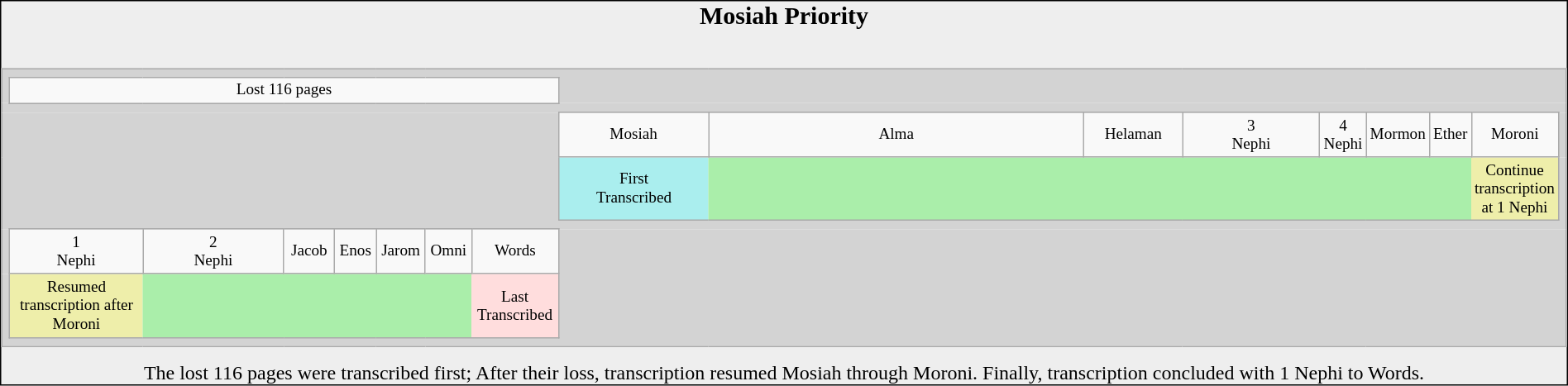<table cellspacing="0" cellpadding="0" style="width: 100%; text-align: center; border: 1px solid black; padding: 0; spacing:0;" bgcolor=#eeeeee>
<tr style="font-size: 125%;">
<td><strong>Mosiah Priority</strong></td>
</tr>
<tr>
<td><br><table class="wikitable" style="text-align: center; font-size: 80%;" width=100% border="1px solid darkgray; border: 2px solid lightgray;">
<tr>
<td colspan=17 style="height: 1px; background: lightgray; border: none;"></td>
</tr>
<tr>
<td style="height: 1px; background: lightgray; border: none;"></td>
<td width="38.5%" colspan=7>Lost 116 pages</td>
<td colspan=9 style="background: lightgray; border: none;"></td>
</tr>
<tr>
<td colspan=17 style="height: 1px; background: lightgray; border: none;"></td>
</tr>
<tr style="border: 0px;" border=0>
<td width=38.5% colspan=8 rowspan=2 style="background: lightgray; border: none;"></td>
<td width="11%">Mosiah</td>
<td width="31%">Alma</td>
<td width="7%">Helaman</td>
<td width="10.7%">3<br>Nephi</td>
<td>4<br>Nephi</td>
<td width="4%">Mormon</td>
<td width="7%">Ether</td>
<td width="2%">Moroni</td>
<td style="height: 1px; background: lightgray; border: none;"></td>
</tr>
<tr>
<td style="border-right: 0px solid green; background: #aee;">First<br>Transcribed</td>
<td colspan=6 style="border-right: 0px; border-left: 0px; background: #aea;"></td>
<td style="border-left: 0px; background: #eea;">Continue transcription at 1 Nephi</td>
<td style="height: 1px; background: lightgray; border: none;"></td>
</tr>
<tr>
<td colspan=17 style="height: 1px; background: lightgray; border: none;"></td>
</tr>
<tr>
<td style="height: 1px; background: lightgray; border: none;"></td>
<td width="9.5%">1<br>Nephi</td>
<td width="11%">2<br>Nephi</td>
<td width="3.4%">Jacob</td>
<td>Enos</td>
<td>Jarom</td>
<td>Omni</td>
<td>Words</td>
<td width="11%" colspan=9 rowspan=2 style="background: lightgray; border: none;"></td>
</tr>
<tr>
<td style="height: 1px; background: lightgray; border: none;"></td>
<td style="border-right: 0px; background: #eea;">Resumed transcription after Moroni</td>
<td colspan=5 style="border-right: 0px; border-left: 0px; background: #aea;"></td>
<td style="border-left: 0px; background: #fdd;">Last<br>Transcribed</td>
</tr>
<tr>
<td colspan=17 style="height: 1px; background: lightgray; border: none;"></td>
</tr>
</table>
<span>The lost 116 pages were transcribed first; After their loss, transcription resumed Mosiah through Moroni.  Finally, transcription concluded with 1 Nephi to Words.</span></td>
</tr>
</table>
